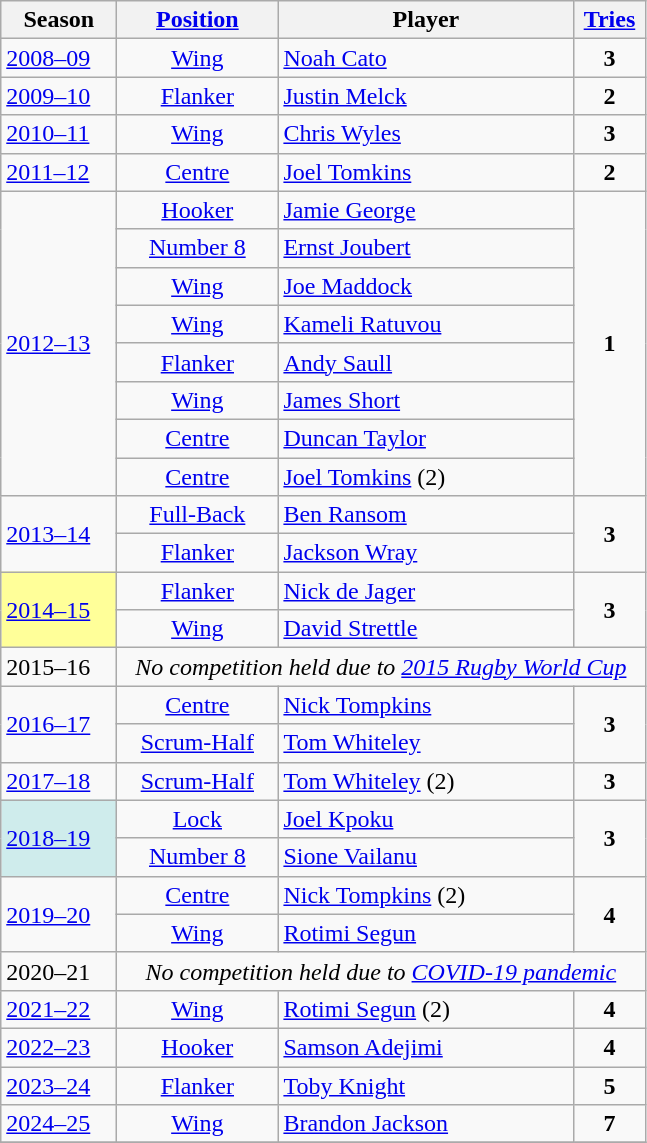<table class="wikitable sticky-header">
<tr>
<th width=70>Season</th>
<th width=100><a href='#'>Position</a></th>
<th width=190>Player</th>
<th width=40><a href='#'>Tries</a></th>
</tr>
<tr>
<td><a href='#'>2008–09</a></td>
<td align=center><a href='#'>Wing</a></td>
<td> <a href='#'>Noah Cato</a></td>
<td align=center><strong>3</strong></td>
</tr>
<tr>
<td><a href='#'>2009–10</a></td>
<td align=center><a href='#'>Flanker</a></td>
<td> <a href='#'>Justin Melck</a></td>
<td align=center><strong>2</strong></td>
</tr>
<tr>
<td><a href='#'>2010–11</a></td>
<td align=center><a href='#'>Wing</a></td>
<td> <a href='#'>Chris Wyles</a></td>
<td align=center><strong>3</strong></td>
</tr>
<tr>
<td><a href='#'>2011–12</a></td>
<td align=center><a href='#'>Centre</a></td>
<td> <a href='#'>Joel Tomkins</a></td>
<td align=center><strong>2</strong></td>
</tr>
<tr>
<td rowspan=8><a href='#'>2012–13</a></td>
<td align=center><a href='#'>Hooker</a></td>
<td> <a href='#'>Jamie George</a></td>
<td align=center rowspan=8><strong>1</strong></td>
</tr>
<tr>
<td align=center><a href='#'>Number 8</a></td>
<td> <a href='#'>Ernst Joubert</a></td>
</tr>
<tr>
<td align=center><a href='#'>Wing</a></td>
<td> <a href='#'>Joe Maddock</a></td>
</tr>
<tr>
<td align=center><a href='#'>Wing</a></td>
<td> <a href='#'>Kameli Ratuvou</a></td>
</tr>
<tr>
<td align=center><a href='#'>Flanker</a></td>
<td> <a href='#'>Andy Saull</a></td>
</tr>
<tr>
<td align=center><a href='#'>Wing</a></td>
<td> <a href='#'>James Short</a></td>
</tr>
<tr>
<td align=center><a href='#'>Centre</a></td>
<td> <a href='#'>Duncan Taylor</a></td>
</tr>
<tr>
<td align=center><a href='#'>Centre</a></td>
<td> <a href='#'>Joel Tomkins</a> (2)</td>
</tr>
<tr>
<td rowspan=2><a href='#'>2013–14</a></td>
<td align=center><a href='#'>Full-Back</a></td>
<td> <a href='#'>Ben Ransom</a></td>
<td align=center rowspan=2><strong>3</strong></td>
</tr>
<tr>
<td align=center><a href='#'>Flanker</a></td>
<td> <a href='#'>Jackson Wray</a></td>
</tr>
<tr>
<td style="background:#FFFF99" rowspan=2><a href='#'>2014–15</a></td>
<td align=center><a href='#'>Flanker</a></td>
<td> <a href='#'>Nick de Jager</a></td>
<td align=center rowspan=2><strong>3</strong></td>
</tr>
<tr>
<td align=center><a href='#'>Wing</a></td>
<td> <a href='#'>David Strettle</a></td>
</tr>
<tr>
<td>2015–16</td>
<td colspan=3 align=center><em>No competition held due to <a href='#'>2015 Rugby World Cup</a></em></td>
</tr>
<tr>
<td rowspan=2><a href='#'>2016–17</a></td>
<td align=center><a href='#'>Centre</a></td>
<td> <a href='#'>Nick Tompkins</a></td>
<td align=center rowspan=2><strong>3</strong></td>
</tr>
<tr>
<td align=center><a href='#'>Scrum-Half</a></td>
<td> <a href='#'>Tom Whiteley</a></td>
</tr>
<tr>
<td><a href='#'>2017–18</a></td>
<td align=center><a href='#'>Scrum-Half</a></td>
<td> <a href='#'>Tom Whiteley</a> (2)</td>
<td align=center><strong>3</strong></td>
</tr>
<tr>
<td style="background:#CFECEC" rowspan=2><a href='#'>2018–19</a><small></small></td>
<td align=center><a href='#'>Lock</a></td>
<td> <a href='#'>Joel Kpoku</a></td>
<td align=center rowspan=2><strong>3</strong></td>
</tr>
<tr>
<td align=center><a href='#'>Number 8</a></td>
<td> <a href='#'>Sione Vailanu</a></td>
</tr>
<tr>
<td rowspan=2><a href='#'>2019–20</a></td>
<td align=center><a href='#'>Centre</a></td>
<td> <a href='#'>Nick Tompkins</a> (2)</td>
<td align=center rowspan=2><strong>4</strong></td>
</tr>
<tr>
<td align=center><a href='#'>Wing</a></td>
<td> <a href='#'>Rotimi Segun</a></td>
</tr>
<tr>
<td>2020–21</td>
<td colspan=3 align=center><em>No competition held due to <a href='#'>COVID-19 pandemic</a></em></td>
</tr>
<tr>
<td><a href='#'>2021–22</a></td>
<td align=center><a href='#'>Wing</a></td>
<td> <a href='#'>Rotimi Segun</a> (2)</td>
<td align=center><strong>4</strong></td>
</tr>
<tr>
<td><a href='#'>2022–23</a></td>
<td align=center><a href='#'>Hooker</a></td>
<td> <a href='#'>Samson Adejimi</a></td>
<td align=center><strong>4</strong></td>
</tr>
<tr>
<td><a href='#'>2023–24</a></td>
<td align=center><a href='#'>Flanker</a></td>
<td> <a href='#'>Toby Knight</a></td>
<td align=center><strong>5</strong></td>
</tr>
<tr>
<td><a href='#'>2024–25</a></td>
<td align=center><a href='#'>Wing</a></td>
<td> <a href='#'>Brandon Jackson</a></td>
<td align=center><strong>7</strong></td>
</tr>
<tr>
</tr>
</table>
